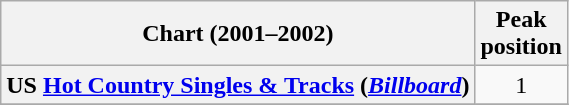<table class="wikitable sortable plainrowheaders">
<tr>
<th>Chart (2001–2002)</th>
<th>Peak<br>position</th>
</tr>
<tr>
<th scope="row">US <a href='#'>Hot Country Singles & Tracks</a> (<em><a href='#'>Billboard</a></em>)</th>
<td align="center">1</td>
</tr>
<tr>
</tr>
</table>
